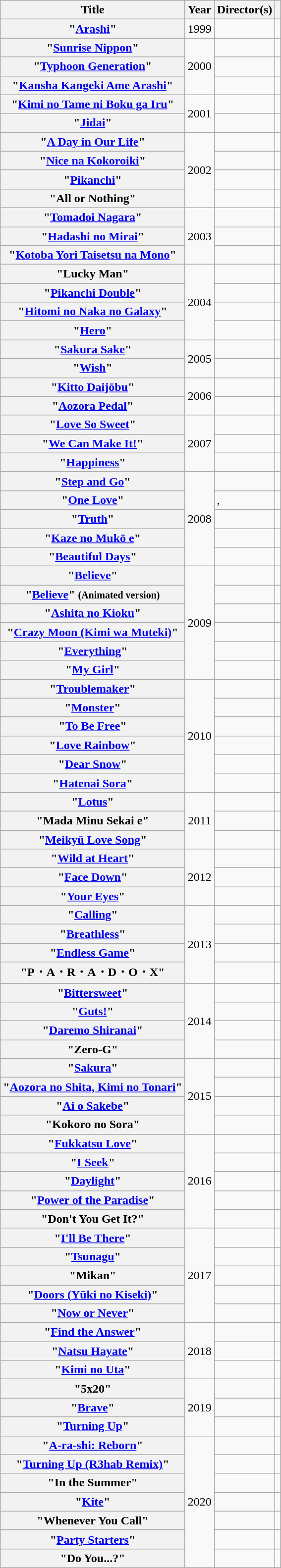<table class="wikitable plainrowheaders sortable" style="text-align:center;" border="1">
<tr>
<th scope="col">Title</th>
<th scope="col">Year</th>
<th scope="col">Director(s)</th>
<th scope="col" class="unsortable"></th>
</tr>
<tr>
<th scope="row">"<a href='#'>Arashi</a>"</th>
<td style="text-align:center;">1999</td>
<td style="text-align:left;"></td>
<td></td>
</tr>
<tr>
<th scope="row">"<a href='#'>Sunrise Nippon</a>"</th>
<td rowspan="3" style="text-align:center;">2000</td>
<td style="text-align:left;"></td>
<td></td>
</tr>
<tr>
<th scope="row">"<a href='#'>Typhoon Generation</a>"</th>
<td style="text-align:left;"></td>
<td></td>
</tr>
<tr>
<th scope="row">"<a href='#'>Kansha Kangeki Ame Arashi</a>"</th>
<td style="text-align:left;"></td>
<td></td>
</tr>
<tr>
<th scope="row">"<a href='#'>Kimi no Tame ni Boku ga Iru</a>"</th>
<td rowspan="2" style="text-align:center;">2001</td>
<td style="text-align:left;"></td>
<td></td>
</tr>
<tr>
<th scope="row">"<a href='#'>Jidai</a>"</th>
<td style="text-align:left;"></td>
<td></td>
</tr>
<tr>
<th scope="row">"<a href='#'>A Day in Our Life</a>"</th>
<td rowspan="4" style="text-align:center;">2002</td>
<td style="text-align:left;"></td>
<td></td>
</tr>
<tr>
<th scope="row">"<a href='#'>Nice na Kokoroiki</a>"</th>
<td style="text-align:left;"></td>
<td></td>
</tr>
<tr>
<th scope="row">"<a href='#'>Pikanchi</a>"</th>
<td style="text-align:left;"></td>
<td></td>
</tr>
<tr>
<th scope="row">"All or Nothing"</th>
<td style="text-align:left;"></td>
<td></td>
</tr>
<tr>
<th scope="row">"<a href='#'>Tomadoi Nagara</a>"</th>
<td rowspan="3" style="text-align:center;">2003</td>
<td style="text-align:left;"></td>
<td></td>
</tr>
<tr>
<th scope="row">"<a href='#'>Hadashi no Mirai</a>"</th>
<td style="text-align:left;"></td>
<td></td>
</tr>
<tr>
<th scope="row">"<a href='#'>Kotoba Yori Taisetsu na Mono</a>"</th>
<td style="text-align:left;"></td>
<td></td>
</tr>
<tr>
<th scope="row">"Lucky Man"</th>
<td rowspan="4" style="text-align:center;">2004</td>
<td style="text-align:left;"></td>
<td></td>
</tr>
<tr>
<th scope="row">"<a href='#'>Pikanchi Double</a>"</th>
<td style="text-align:left;"></td>
<td></td>
</tr>
<tr>
<th scope="row">"<a href='#'>Hitomi no Naka no Galaxy</a>"</th>
<td style="text-align:left;"></td>
<td></td>
</tr>
<tr>
<th scope="row">"<a href='#'>Hero</a>"</th>
<td style="text-align:left;"></td>
<td></td>
</tr>
<tr>
<th scope="row">"<a href='#'>Sakura Sake</a>"</th>
<td rowspan="2" style="text-align:center;">2005</td>
<td style="text-align:left;"></td>
<td></td>
</tr>
<tr>
<th scope="row">"<a href='#'>Wish</a>"</th>
<td style="text-align:left;"></td>
<td></td>
</tr>
<tr>
<th scope="row">"<a href='#'>Kitto Daijōbu</a>"</th>
<td rowspan="2" style="text-align:center;">2006</td>
<td style="text-align:left;"></td>
<td></td>
</tr>
<tr>
<th scope="row">"<a href='#'>Aozora Pedal</a>"</th>
<td style="text-align:left;"></td>
<td></td>
</tr>
<tr>
<th scope="row">"<a href='#'>Love So Sweet</a>"</th>
<td rowspan="3" style="text-align:center;">2007</td>
<td style="text-align:left;"></td>
<td></td>
</tr>
<tr>
<th scope="row">"<a href='#'>We Can Make It!</a>"</th>
<td style="text-align:left;"></td>
<td></td>
</tr>
<tr>
<th scope="row">"<a href='#'>Happiness</a>"</th>
<td style="text-align:left;"></td>
<td></td>
</tr>
<tr>
<th scope="row">"<a href='#'>Step and Go</a>"</th>
<td rowspan="5" style="text-align:center;">2008</td>
<td style="text-align:left;"></td>
<td></td>
</tr>
<tr>
<th scope="row">"<a href='#'>One Love</a>"</th>
<td style="text-align:left;">, </td>
<td></td>
</tr>
<tr>
<th scope="row">"<a href='#'>Truth</a>"</th>
<td style="text-align:left;"></td>
<td></td>
</tr>
<tr>
<th scope="row">"<a href='#'>Kaze no Mukō e</a>"</th>
<td style="text-align:left;"></td>
<td></td>
</tr>
<tr>
<th scope="row">"<a href='#'>Beautiful Days</a>"</th>
<td style="text-align:left;"></td>
<td></td>
</tr>
<tr>
<th scope="row">"<a href='#'>Believe</a>"</th>
<td rowspan="6" style="text-align:center;">2009</td>
<td style="text-align:left;"></td>
<td></td>
</tr>
<tr>
<th scope="row">"<a href='#'>Believe</a>" <small>(Animated version)</small></th>
<td style="text-align:left;"></td>
<td></td>
</tr>
<tr>
<th scope="row">"<a href='#'>Ashita no Kioku</a>"</th>
<td style="text-align:left;"></td>
<td></td>
</tr>
<tr>
<th scope="row">"<a href='#'>Crazy Moon (Kimi wa Muteki)</a>"</th>
<td style="text-align:left;"></td>
<td></td>
</tr>
<tr>
<th scope="row">"<a href='#'>Everything</a>"</th>
<td style="text-align:left;"></td>
<td></td>
</tr>
<tr>
<th scope="row">"<a href='#'>My Girl</a>"</th>
<td style="text-align:left;"></td>
<td></td>
</tr>
<tr>
<th scope="row">"<a href='#'>Troublemaker</a>"</th>
<td rowspan="6" style="text-align:center;">2010</td>
<td style="text-align:left;"></td>
<td></td>
</tr>
<tr>
<th scope="row">"<a href='#'>Monster</a>"</th>
<td style="text-align:left;"></td>
<td></td>
</tr>
<tr>
<th scope="row">"<a href='#'>To Be Free</a>"</th>
<td style="text-align:left;"></td>
<td></td>
</tr>
<tr>
<th scope="row">"<a href='#'>Love Rainbow</a>"</th>
<td style="text-align:left;"></td>
<td></td>
</tr>
<tr>
<th scope="row">"<a href='#'>Dear Snow</a>"</th>
<td style="text-align:left;"></td>
<td></td>
</tr>
<tr>
<th scope="row">"<a href='#'>Hatenai Sora</a>"</th>
<td style="text-align:left;"></td>
<td></td>
</tr>
<tr>
<th scope="row">"<a href='#'>Lotus</a>"</th>
<td rowspan="3" style="text-align:center;">2011</td>
<td style="text-align:left;"></td>
<td></td>
</tr>
<tr>
<th scope="row">"Mada Minu Sekai e"</th>
<td style="text-align:left;"></td>
<td></td>
</tr>
<tr>
<th scope="row">"<a href='#'>Meikyū Love Song</a>"</th>
<td style="text-align:left;"></td>
<td></td>
</tr>
<tr>
<th scope="row">"<a href='#'>Wild at Heart</a>"</th>
<td rowspan="3" style="text-align:center;">2012</td>
<td style="text-align:left;"></td>
<td></td>
</tr>
<tr>
<th scope="row">"<a href='#'>Face Down</a>"</th>
<td style="text-align:left;"></td>
<td></td>
</tr>
<tr>
<th scope="row">"<a href='#'>Your Eyes</a>"</th>
<td style="text-align:left;"></td>
<td></td>
</tr>
<tr>
<th scope="row">"<a href='#'>Calling</a>"</th>
<td rowspan="4" style="text-align:center;">2013</td>
<td style="text-align:left;"></td>
<td></td>
</tr>
<tr>
<th scope="row">"<a href='#'>Breathless</a>"</th>
<td style="text-align:left;"></td>
<td></td>
</tr>
<tr>
<th scope="row">"<a href='#'>Endless Game</a>"</th>
<td style="text-align:left;"></td>
<td></td>
</tr>
<tr>
<th scope="row">"P・A・R・A・D・O・X"</th>
<td style="text-align:left;"></td>
<td></td>
</tr>
<tr>
<th scope="row">"<a href='#'>Bittersweet</a>"</th>
<td rowspan="4" style="text-align:center;">2014</td>
<td style="text-align:left;"></td>
<td></td>
</tr>
<tr>
<th scope="row">"<a href='#'>Guts!</a>"</th>
<td style="text-align:left;"></td>
<td></td>
</tr>
<tr>
<th scope="row">"<a href='#'>Daremo Shiranai</a>"</th>
<td style="text-align:left;"></td>
<td></td>
</tr>
<tr>
<th scope="row">"Zero-G"</th>
<td style="text-align:left;"></td>
<td></td>
</tr>
<tr>
<th scope="row">"<a href='#'>Sakura</a>"</th>
<td rowspan="4" style="text-align:center;">2015</td>
<td style="text-align:left;"></td>
<td></td>
</tr>
<tr>
<th scope="row">"<a href='#'>Aozora no Shita, Kimi no Tonari</a>"</th>
<td style="text-align:left;"></td>
<td></td>
</tr>
<tr>
<th scope="row">"<a href='#'>Ai o Sakebe</a>"</th>
<td style="text-align:left;"></td>
<td></td>
</tr>
<tr>
<th scope="row">"Kokoro no Sora"</th>
<td style="text-align:left;"></td>
<td></td>
</tr>
<tr>
<th scope="row">"<a href='#'>Fukkatsu Love</a>"</th>
<td rowspan="5" style="text-align:center;">2016</td>
<td style="text-align:left;"></td>
<td></td>
</tr>
<tr>
<th scope="row">"<a href='#'>I Seek</a>"</th>
<td style="text-align:left;"></td>
<td></td>
</tr>
<tr>
<th scope="row">"<a href='#'>Daylight</a>"</th>
<td style="text-align:left;"></td>
<td></td>
</tr>
<tr>
<th scope="row">"<a href='#'>Power of the Paradise</a>"</th>
<td style="text-align:left;"></td>
<td></td>
</tr>
<tr>
<th scope="row">"Don't You Get It?"</th>
<td style="text-align:left;"></td>
<td></td>
</tr>
<tr>
<th scope="row">"<a href='#'>I'll Be There</a>"</th>
<td rowspan="5" style="text-align:center;">2017</td>
<td style="text-align:left;"></td>
<td></td>
</tr>
<tr>
<th scope="row">"<a href='#'>Tsunagu</a>"</th>
<td style="text-align:left;"></td>
<td></td>
</tr>
<tr>
<th scope="row">"Mikan"</th>
<td style="text-align:left;"></td>
<td></td>
</tr>
<tr>
<th scope="row">"<a href='#'>Doors (Yūki no Kiseki)</a>"</th>
<td style="text-align:left;"></td>
<td></td>
</tr>
<tr>
<th scope="row">"<a href='#'>Now or Never</a>"</th>
<td style="text-align:left;"></td>
<td></td>
</tr>
<tr>
<th scope="row">"<a href='#'>Find the Answer</a>"</th>
<td rowspan="3" style="text-align:center;">2018</td>
<td style="text-align:left;"></td>
<td></td>
</tr>
<tr>
<th scope="row">"<a href='#'>Natsu Hayate</a>"</th>
<td style="text-align:left;"></td>
<td></td>
</tr>
<tr>
<th scope="row">"<a href='#'>Kimi no Uta</a>"</th>
<td style="text-align:left;"></td>
<td></td>
</tr>
<tr>
<th scope="row">"5x20"</th>
<td rowspan="3" style="text-align:center;">2019</td>
<td style="text-align:left;"></td>
<td></td>
</tr>
<tr>
<th scope="row">"<a href='#'>Brave</a>"</th>
<td style="text-align:left;"></td>
<td></td>
</tr>
<tr>
<th scope="row">"<a href='#'>Turning Up</a>"</th>
<td style="text-align:left;"></td>
<td></td>
</tr>
<tr>
<th scope="row">"<a href='#'>A-ra-shi: Reborn</a>"</th>
<td rowspan="7" style="text-align:center;">2020</td>
<td style="text-align:left;"></td>
<td></td>
</tr>
<tr>
<th scope="row">"<a href='#'>Turning Up (R3hab Remix)</a>"</th>
<td style="text-align:left;"></td>
<td></td>
</tr>
<tr>
<th scope="row">"In the Summer"</th>
<td style="text-align:left;"></td>
<td></td>
</tr>
<tr>
<th scope="row">"<a href='#'>Kite</a>"</th>
<td style="text-align:left;"></td>
<td></td>
</tr>
<tr>
<th scope="row">"Whenever You Call"</th>
<td style="text-align:left;"></td>
<td></td>
</tr>
<tr>
<th scope="row">"<a href='#'>Party Starters</a>"</th>
<td style="text-align:left;"></td>
<td></td>
</tr>
<tr>
<th scope="row">"Do You...?"</th>
<td style="text-align:left;"></td>
<td></td>
</tr>
</table>
